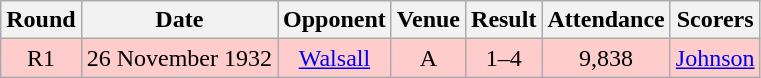<table class="wikitable" style="font-size:100%; text-align:center">
<tr>
<th>Round</th>
<th>Date</th>
<th>Opponent</th>
<th>Venue</th>
<th>Result</th>
<th>Attendance</th>
<th>Scorers</th>
</tr>
<tr style="background-color: #FFCCCC;">
<td>R1</td>
<td>26 November 1932</td>
<td><a href='#'>Walsall</a></td>
<td>A</td>
<td>1–4</td>
<td>9,838</td>
<td><a href='#'>Johnson</a></td>
</tr>
</table>
